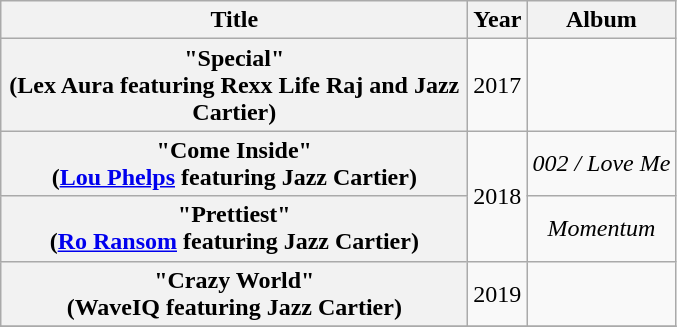<table class="wikitable plainrowheaders" style="text-align:center;">
<tr>
<th scope="col" style="width:19em;">Title</th>
<th scope="col">Year</th>
<th scope="col">Album</th>
</tr>
<tr>
<th scope="row">"Special"<br><span>(Lex Aura featuring Rexx Life Raj and Jazz Cartier)</span></th>
<td>2017</td>
<td></td>
</tr>
<tr>
<th scope="row">"Come Inside"<br><span>(<a href='#'>Lou Phelps</a> featuring Jazz Cartier)</span></th>
<td rowspan="2">2018</td>
<td><em>002 / Love Me</em></td>
</tr>
<tr>
<th scope="row">"Prettiest"<br><span>(<a href='#'>Ro Ransom</a> featuring Jazz Cartier)</span></th>
<td><em>Momentum</em></td>
</tr>
<tr>
<th scope="row">"Crazy World"<br><span>(WaveIQ featuring Jazz Cartier)</span></th>
<td>2019</td>
<td></td>
</tr>
<tr>
</tr>
</table>
